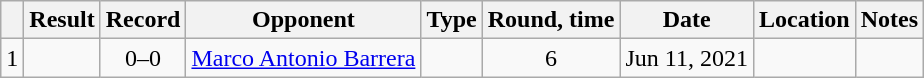<table class="wikitable" style="text-align:center">
<tr>
<th></th>
<th>Result</th>
<th>Record</th>
<th>Opponent</th>
<th>Type</th>
<th>Round, time</th>
<th>Date</th>
<th>Location</th>
<th>Notes</th>
</tr>
<tr>
<td>1</td>
<td></td>
<td>0–0 </td>
<td style="text-align:left;"> <a href='#'>Marco Antonio Barrera</a></td>
<td></td>
<td>6</td>
<td>Jun 11, 2021</td>
<td style="text-align:left;"> </td>
<td style="text-align:left;"></td>
</tr>
</table>
